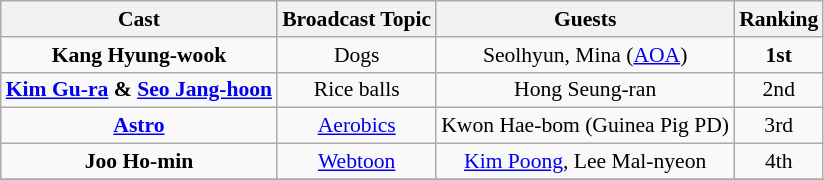<table class="wikitable" style="font-size:90%;">
<tr>
<th>Cast</th>
<th>Broadcast Topic</th>
<th>Guests</th>
<th>Ranking</th>
</tr>
<tr align="center">
<td><strong>Kang Hyung-wook</strong></td>
<td>Dogs</td>
<td>Seolhyun, Mina (<a href='#'>AOA</a>)</td>
<td><strong>1st</strong></td>
</tr>
<tr align="center">
<td><strong><a href='#'>Kim Gu-ra</a> & <a href='#'>Seo Jang-hoon</a></strong></td>
<td>Rice balls</td>
<td>Hong Seung-ran</td>
<td>2nd</td>
</tr>
<tr align="center">
<td><strong><a href='#'>Astro</a></strong></td>
<td><a href='#'>Aerobics</a></td>
<td>Kwon Hae-bom (Guinea Pig PD)</td>
<td>3rd</td>
</tr>
<tr align="center">
<td><strong>Joo Ho-min</strong></td>
<td><a href='#'>Webtoon</a></td>
<td><a href='#'>Kim Poong</a>, Lee Mal-nyeon</td>
<td>4th</td>
</tr>
<tr>
</tr>
</table>
